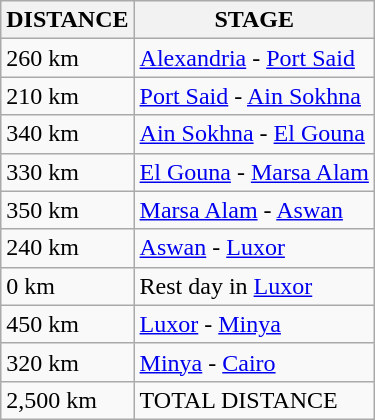<table class="wikitable">
<tr>
<th>DISTANCE</th>
<th>STAGE</th>
</tr>
<tr>
<td>260 km</td>
<td><a href='#'>Alexandria</a> - <a href='#'>Port Said</a></td>
</tr>
<tr>
<td>210 km</td>
<td><a href='#'>Port Said</a> - <a href='#'>Ain Sokhna</a></td>
</tr>
<tr>
<td>340 km</td>
<td><a href='#'>Ain Sokhna</a> - <a href='#'>El Gouna</a></td>
</tr>
<tr>
<td>330 km</td>
<td><a href='#'>El Gouna</a> - <a href='#'>Marsa Alam</a></td>
</tr>
<tr>
<td>350 km</td>
<td><a href='#'>Marsa Alam</a> - <a href='#'>Aswan</a></td>
</tr>
<tr>
<td>240 km</td>
<td><a href='#'>Aswan</a> - <a href='#'>Luxor</a></td>
</tr>
<tr>
<td>0 km</td>
<td>Rest day in <a href='#'>Luxor</a></td>
</tr>
<tr>
<td>450 km</td>
<td><a href='#'>Luxor</a> - <a href='#'>Minya</a></td>
</tr>
<tr>
<td>320 km</td>
<td><a href='#'>Minya</a> - <a href='#'>Cairo</a></td>
</tr>
<tr>
<td>2,500 km</td>
<td>TOTAL DISTANCE</td>
</tr>
</table>
